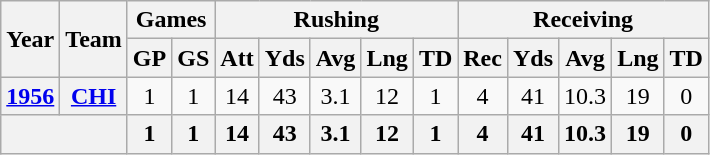<table class="wikitable" style="text-align:center;">
<tr>
<th rowspan="2">Year</th>
<th rowspan="2">Team</th>
<th colspan="2">Games</th>
<th colspan="5">Rushing</th>
<th colspan="5">Receiving</th>
</tr>
<tr>
<th>GP</th>
<th>GS</th>
<th>Att</th>
<th>Yds</th>
<th>Avg</th>
<th>Lng</th>
<th>TD</th>
<th>Rec</th>
<th>Yds</th>
<th>Avg</th>
<th>Lng</th>
<th>TD</th>
</tr>
<tr>
<th><a href='#'>1956</a></th>
<th><a href='#'>CHI</a></th>
<td>1</td>
<td>1</td>
<td>14</td>
<td>43</td>
<td>3.1</td>
<td>12</td>
<td>1</td>
<td>4</td>
<td>41</td>
<td>10.3</td>
<td>19</td>
<td>0</td>
</tr>
<tr>
<th colspan="2"></th>
<th>1</th>
<th>1</th>
<th>14</th>
<th>43</th>
<th>3.1</th>
<th>12</th>
<th>1</th>
<th>4</th>
<th>41</th>
<th>10.3</th>
<th>19</th>
<th>0</th>
</tr>
</table>
